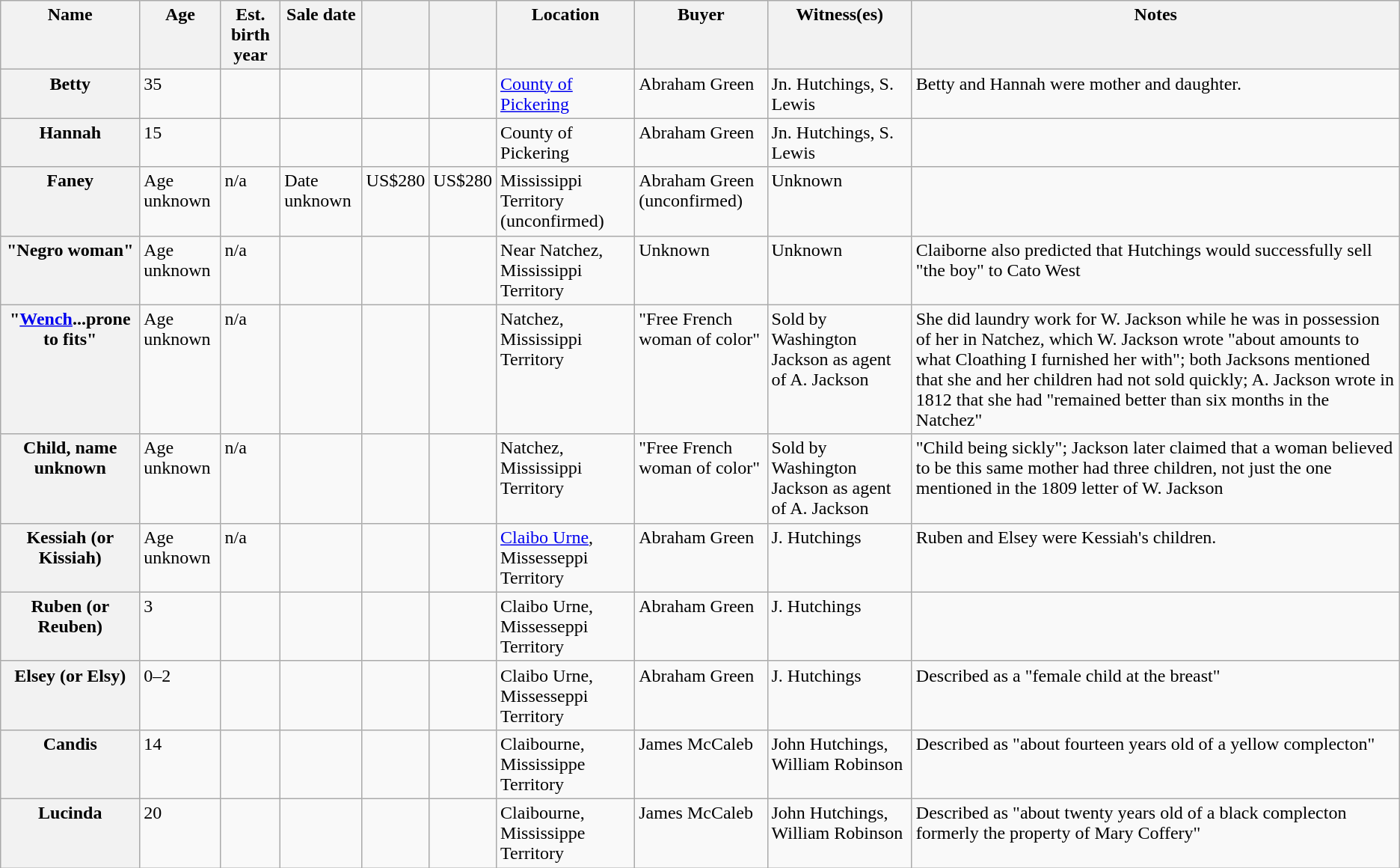<table class="wikitable sortable">
<tr valign="top">
<th scope="col">Name</th>
<th scope="col">Age</th>
<th scope="col">Est. birth year</th>
<th scope="col">Sale date</th>
<th scope="col"></th>
<th scope="col"></th>
<th scope="col">Location</th>
<th scope="col">Buyer</th>
<th scope="col">Witness(es)</th>
<th scope="col">Notes</th>
</tr>
<tr valign="top">
<th scope="row">Betty</th>
<td>35</td>
<td></td>
<td></td>
<td></td>
<td></td>
<td><a href='#'>County of Pickering</a></td>
<td>Abraham Green</td>
<td>Jn. Hutchings, S. Lewis</td>
<td>Betty and Hannah were mother and daughter.</td>
</tr>
<tr valign="top">
<th scope="row">Hannah</th>
<td>15</td>
<td></td>
<td></td>
<td></td>
<td></td>
<td>County of Pickering</td>
<td>Abraham Green</td>
<td>Jn. Hutchings, S. Lewis</td>
<td></td>
</tr>
<tr valign="top">
<th scope="row">Faney</th>
<td>Age unknown</td>
<td>n/a</td>
<td>Date unknown</td>
<td>US$280</td>
<td>US$280</td>
<td>Mississippi Territory (unconfirmed)</td>
<td>Abraham Green (unconfirmed)</td>
<td>Unknown</td>
<td></td>
</tr>
<tr valign="top">
<th scope="row">"Negro woman"</th>
<td>Age unknown</td>
<td>n/a</td>
<td></td>
<td></td>
<td></td>
<td>Near Natchez, Mississippi Territory</td>
<td>Unknown</td>
<td>Unknown</td>
<td>Claiborne also predicted that Hutchings would successfully sell "the boy" to Cato West</td>
</tr>
<tr valign="top">
<th scope="row">"<a href='#'>Wench</a>...prone to fits"</th>
<td>Age unknown</td>
<td>n/a</td>
<td></td>
<td></td>
<td></td>
<td>Natchez, Mississippi Territory</td>
<td>"Free French woman of color"</td>
<td>Sold by Washington Jackson as agent of A. Jackson</td>
<td>She did laundry work for W. Jackson while he was in possession of her in Natchez, which W. Jackson wrote "about amounts to what Cloathing I furnished her with"; both Jacksons mentioned that she and her children had not sold quickly; A. Jackson wrote in 1812 that she had "remained better than six months in the Natchez"</td>
</tr>
<tr valign="top">
<th scope="row">Child, name unknown</th>
<td>Age unknown</td>
<td>n/a</td>
<td></td>
<td></td>
<td></td>
<td>Natchez, Mississippi Territory</td>
<td>"Free French woman of color"</td>
<td>Sold by Washington Jackson as agent of A. Jackson</td>
<td>"Child being sickly"; Jackson later claimed that a woman believed to be this same mother had three children, not just the one mentioned in the 1809 letter of W. Jackson</td>
</tr>
<tr valign="top">
<th scope="row">Kessiah (or Kissiah)</th>
<td>Age unknown</td>
<td>n/a</td>
<td></td>
<td></td>
<td></td>
<td><a href='#'>Claibo Urne</a>, Missesseppi Territory</td>
<td>Abraham Green</td>
<td>J. Hutchings</td>
<td>Ruben and Elsey were Kessiah's children. </td>
</tr>
<tr valign="top">
<th scope="row">Ruben (or Reuben)</th>
<td>3</td>
<td></td>
<td></td>
<td></td>
<td></td>
<td>Claibo Urne, Missesseppi Territory</td>
<td>Abraham Green</td>
<td>J. Hutchings</td>
<td></td>
</tr>
<tr valign="top">
<th scope="row">Elsey (or Elsy)</th>
<td>0–2</td>
<td></td>
<td></td>
<td></td>
<td></td>
<td>Claibo Urne, Missesseppi Territory</td>
<td>Abraham Green</td>
<td>J. Hutchings</td>
<td>Described as a "female child at the breast"</td>
</tr>
<tr valign="top">
<th scope="row">Candis</th>
<td>14</td>
<td></td>
<td></td>
<td></td>
<td></td>
<td>Claibourne, Mississippe Territory</td>
<td>James McCaleb</td>
<td>John Hutchings, William Robinson</td>
<td>Described as "about fourteen years old of a yellow complecton" </td>
</tr>
<tr valign="top">
<th scope="row">Lucinda</th>
<td>20</td>
<td></td>
<td></td>
<td></td>
<td></td>
<td>Claibourne, Mississippe Territory</td>
<td>James McCaleb</td>
<td>John Hutchings, William Robinson</td>
<td>Described as "about twenty years old of a black complecton formerly the property of Mary Coffery"</td>
</tr>
</table>
